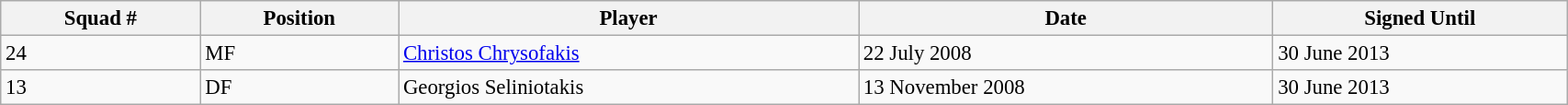<table class="wikitable sortable" style="width:90%; text-align:center; font-size:95%; text-align:left;">
<tr>
<th><strong>Squad #</strong></th>
<th><strong>Position</strong></th>
<th><strong>Player</strong></th>
<th><strong>Date</strong></th>
<th><strong>Signed Until</strong></th>
</tr>
<tr>
<td>24</td>
<td>MF</td>
<td> <a href='#'>Christos Chrysofakis</a></td>
<td>22 July 2008</td>
<td>30 June 2013</td>
</tr>
<tr>
<td>13</td>
<td>DF</td>
<td> Georgios Seliniotakis</td>
<td>13 November 2008</td>
<td>30 June 2013</td>
</tr>
</table>
